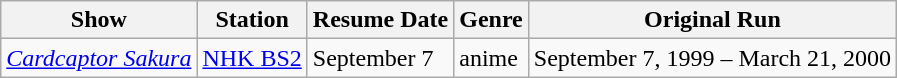<table class="wikitable sortable">
<tr>
<th>Show</th>
<th>Station</th>
<th>Resume Date</th>
<th>Genre</th>
<th>Original Run</th>
</tr>
<tr>
<td><em><a href='#'>Cardcaptor Sakura</a></em></td>
<td><a href='#'>NHK BS2</a></td>
<td>September 7</td>
<td>anime</td>
<td>September 7, 1999 – March 21, 2000</td>
</tr>
</table>
